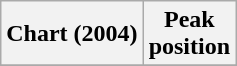<table class="wikitable plainrowheaders">
<tr>
<th>Chart (2004)</th>
<th>Peak<br>position</th>
</tr>
<tr>
</tr>
</table>
